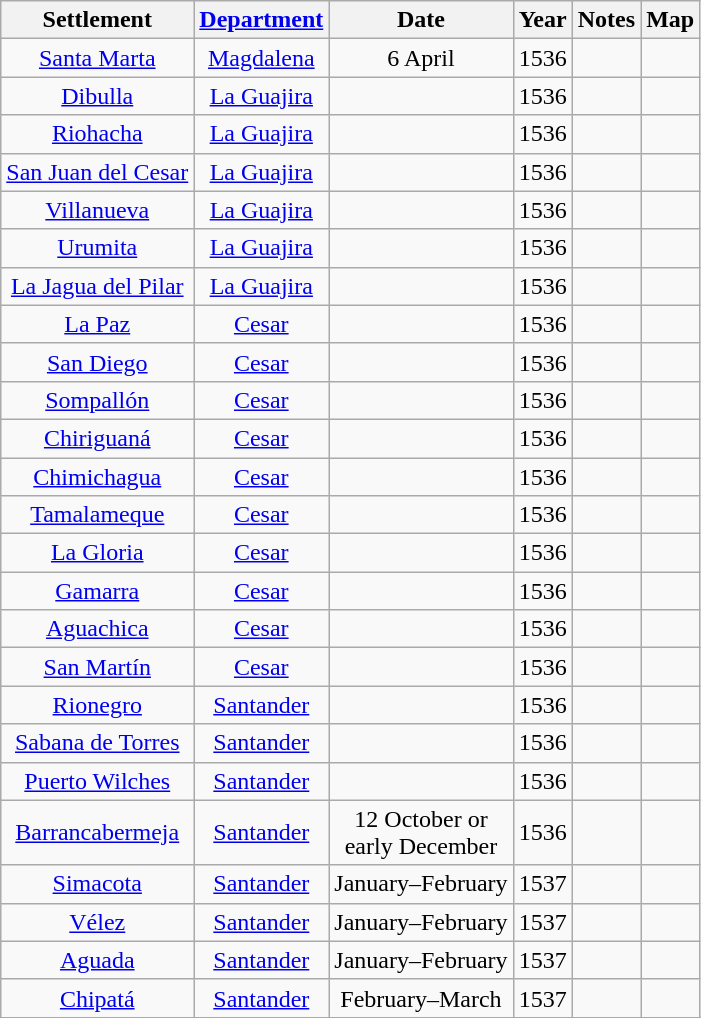<table class="wikitable sortable" style="text-align:center">
<tr>
<th scope="col">Settlement</th>
<th scope="col"><a href='#'>Department</a></th>
<th scope="col">Date</th>
<th scope="col">Year</th>
<th scope="col">Notes</th>
<th scope="col">Map</th>
</tr>
<tr>
<td><a href='#'>Santa Marta</a></td>
<td><a href='#'>Magdalena</a></td>
<td>6 April</td>
<td>1536</td>
<td></td>
<td></td>
</tr>
<tr>
<td><a href='#'>Dibulla</a></td>
<td><a href='#'>La Guajira</a></td>
<td></td>
<td>1536</td>
<td></td>
<td></td>
</tr>
<tr>
<td><a href='#'>Riohacha</a></td>
<td><a href='#'>La Guajira</a></td>
<td></td>
<td>1536</td>
<td></td>
<td></td>
</tr>
<tr>
<td><a href='#'>San Juan del Cesar</a></td>
<td><a href='#'>La Guajira</a></td>
<td></td>
<td>1536</td>
<td></td>
<td></td>
</tr>
<tr>
<td><a href='#'>Villanueva</a></td>
<td><a href='#'>La Guajira</a></td>
<td></td>
<td>1536</td>
<td></td>
<td></td>
</tr>
<tr>
<td><a href='#'>Urumita</a></td>
<td><a href='#'>La Guajira</a></td>
<td></td>
<td>1536</td>
<td></td>
<td></td>
</tr>
<tr>
<td><a href='#'>La Jagua del Pilar</a></td>
<td><a href='#'>La Guajira</a></td>
<td></td>
<td>1536</td>
<td></td>
<td></td>
</tr>
<tr>
<td><a href='#'>La Paz</a></td>
<td><a href='#'>Cesar</a></td>
<td></td>
<td>1536</td>
<td></td>
<td></td>
</tr>
<tr>
<td><a href='#'>San Diego</a></td>
<td><a href='#'>Cesar</a></td>
<td></td>
<td>1536</td>
<td></td>
<td></td>
</tr>
<tr>
<td><a href='#'>Sompallón</a></td>
<td><a href='#'>Cesar</a></td>
<td></td>
<td>1536</td>
<td></td>
<td></td>
</tr>
<tr>
<td><a href='#'>Chiriguaná</a></td>
<td><a href='#'>Cesar</a></td>
<td></td>
<td>1536</td>
<td></td>
<td></td>
</tr>
<tr>
<td><a href='#'>Chimichagua</a></td>
<td><a href='#'>Cesar</a></td>
<td></td>
<td>1536</td>
<td></td>
<td></td>
</tr>
<tr>
<td><a href='#'>Tamalameque</a></td>
<td><a href='#'>Cesar</a></td>
<td></td>
<td>1536</td>
<td></td>
<td></td>
</tr>
<tr>
<td><a href='#'>La Gloria</a></td>
<td><a href='#'>Cesar</a></td>
<td></td>
<td>1536</td>
<td></td>
<td></td>
</tr>
<tr>
<td><a href='#'>Gamarra</a></td>
<td><a href='#'>Cesar</a></td>
<td></td>
<td>1536</td>
<td></td>
<td></td>
</tr>
<tr>
<td><a href='#'>Aguachica</a></td>
<td><a href='#'>Cesar</a></td>
<td></td>
<td>1536</td>
<td></td>
<td></td>
</tr>
<tr>
<td><a href='#'>San Martín</a></td>
<td><a href='#'>Cesar</a></td>
<td></td>
<td>1536</td>
<td></td>
<td></td>
</tr>
<tr>
<td><a href='#'>Rionegro</a></td>
<td><a href='#'>Santander</a></td>
<td></td>
<td>1536</td>
<td></td>
<td></td>
</tr>
<tr>
<td><a href='#'>Sabana de Torres</a></td>
<td><a href='#'>Santander</a></td>
<td></td>
<td>1536</td>
<td></td>
<td></td>
</tr>
<tr>
<td><a href='#'>Puerto Wilches</a></td>
<td><a href='#'>Santander</a></td>
<td></td>
<td>1536</td>
<td></td>
<td></td>
</tr>
<tr>
<td><a href='#'>Barrancabermeja</a></td>
<td><a href='#'>Santander</a></td>
<td>12 October or<br>early December</td>
<td>1536</td>
<td></td>
<td></td>
</tr>
<tr>
<td><a href='#'>Simacota</a></td>
<td><a href='#'>Santander</a></td>
<td>January–February</td>
<td>1537</td>
<td></td>
<td></td>
</tr>
<tr>
<td><a href='#'>Vélez</a></td>
<td><a href='#'>Santander</a></td>
<td>January–February</td>
<td>1537</td>
<td></td>
<td></td>
</tr>
<tr>
<td><a href='#'>Aguada</a></td>
<td><a href='#'>Santander</a></td>
<td>January–February</td>
<td>1537</td>
<td></td>
<td></td>
</tr>
<tr>
<td><a href='#'>Chipatá</a></td>
<td><a href='#'>Santander</a></td>
<td>February–March</td>
<td>1537</td>
<td></td>
<td></td>
</tr>
<tr>
</tr>
</table>
